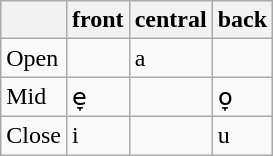<table class="wikitable">
<tr>
<th></th>
<th>front</th>
<th>central</th>
<th>back</th>
</tr>
<tr>
<td>Open</td>
<td></td>
<td>a</td>
<td></td>
</tr>
<tr>
<td>Mid</td>
<td>e̞</td>
<td></td>
<td>o̞</td>
</tr>
<tr>
<td>Close</td>
<td>i</td>
<td></td>
<td>u</td>
</tr>
</table>
